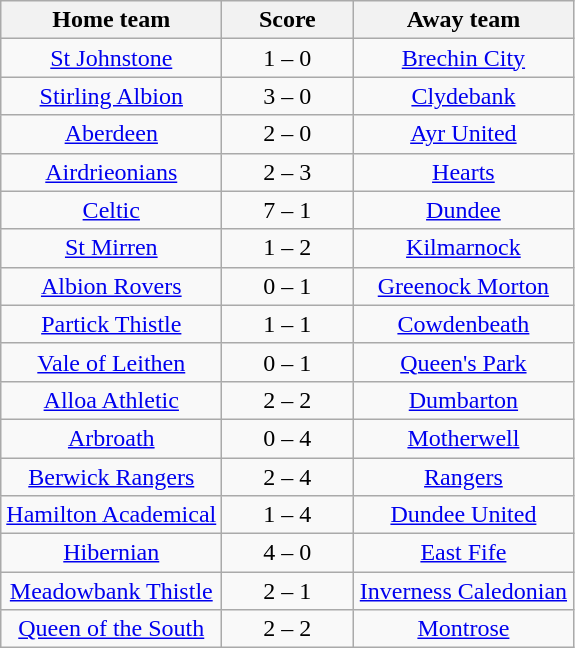<table class="wikitable" style="text-align: center">
<tr>
<th width=140>Home team</th>
<th width=80>Score</th>
<th width=140>Away team</th>
</tr>
<tr>
<td><a href='#'>St Johnstone</a></td>
<td>1 – 0</td>
<td><a href='#'>Brechin City</a></td>
</tr>
<tr>
<td><a href='#'>Stirling Albion</a></td>
<td>3 – 0</td>
<td><a href='#'>Clydebank</a></td>
</tr>
<tr>
<td><a href='#'>Aberdeen</a></td>
<td>2 – 0</td>
<td><a href='#'>Ayr United</a></td>
</tr>
<tr>
<td><a href='#'>Airdrieonians</a></td>
<td>2 – 3</td>
<td><a href='#'>Hearts</a></td>
</tr>
<tr>
<td><a href='#'>Celtic</a></td>
<td>7 – 1</td>
<td><a href='#'>Dundee</a></td>
</tr>
<tr>
<td><a href='#'>St Mirren</a></td>
<td>1 – 2</td>
<td><a href='#'>Kilmarnock</a></td>
</tr>
<tr>
<td><a href='#'>Albion Rovers</a></td>
<td>0 – 1</td>
<td><a href='#'>Greenock Morton</a></td>
</tr>
<tr>
<td><a href='#'>Partick Thistle</a></td>
<td>1 – 1</td>
<td><a href='#'>Cowdenbeath</a></td>
</tr>
<tr>
<td><a href='#'>Vale of Leithen</a></td>
<td>0 – 1</td>
<td><a href='#'>Queen's Park</a></td>
</tr>
<tr>
<td><a href='#'>Alloa Athletic</a></td>
<td>2 – 2</td>
<td><a href='#'>Dumbarton</a></td>
</tr>
<tr>
<td><a href='#'>Arbroath</a></td>
<td>0 – 4</td>
<td><a href='#'>Motherwell</a></td>
</tr>
<tr>
<td><a href='#'>Berwick Rangers</a></td>
<td>2 – 4</td>
<td><a href='#'>Rangers</a></td>
</tr>
<tr>
<td><a href='#'>Hamilton Academical</a></td>
<td>1 – 4</td>
<td><a href='#'>Dundee United</a></td>
</tr>
<tr>
<td><a href='#'>Hibernian</a></td>
<td>4 – 0</td>
<td><a href='#'>East Fife</a></td>
</tr>
<tr>
<td><a href='#'>Meadowbank Thistle</a></td>
<td>2 – 1</td>
<td><a href='#'>Inverness Caledonian</a></td>
</tr>
<tr>
<td><a href='#'>Queen of the South</a></td>
<td>2 – 2</td>
<td><a href='#'>Montrose</a></td>
</tr>
</table>
